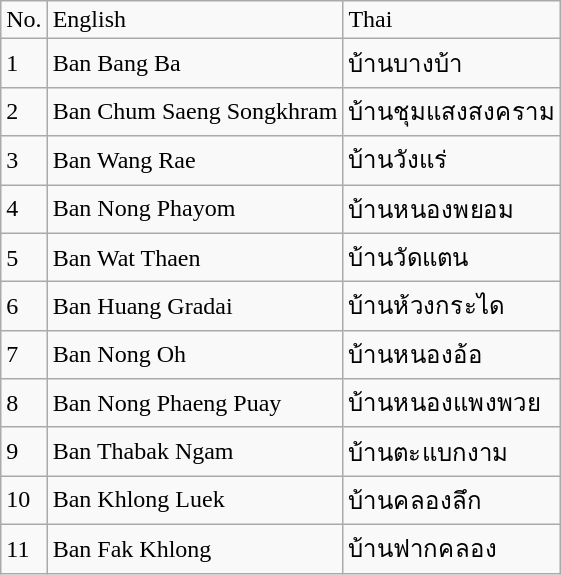<table class="wikitable">
<tr>
<td>No.</td>
<td>English</td>
<td>Thai</td>
</tr>
<tr>
<td>1</td>
<td>Ban Bang Ba</td>
<td>บ้านบางบ้า</td>
</tr>
<tr>
<td>2</td>
<td>Ban Chum Saeng Songkhram</td>
<td>บ้านชุมแสงสงคราม</td>
</tr>
<tr>
<td>3</td>
<td>Ban Wang Rae</td>
<td>บ้านวังแร่</td>
</tr>
<tr>
<td>4</td>
<td>Ban Nong Phayom</td>
<td>บ้านหนองพยอม</td>
</tr>
<tr>
<td>5</td>
<td>Ban Wat Thaen</td>
<td>บ้านวัดแตน</td>
</tr>
<tr>
<td>6</td>
<td>Ban Huang Gradai</td>
<td>บ้านห้วงกระได</td>
</tr>
<tr>
<td>7</td>
<td>Ban Nong Oh</td>
<td>บ้านหนองอ้อ</td>
</tr>
<tr>
<td>8</td>
<td>Ban Nong Phaeng Puay</td>
<td>บ้านหนองแพงพวย</td>
</tr>
<tr>
<td>9</td>
<td>Ban Thabak Ngam</td>
<td>บ้านตะแบกงาม</td>
</tr>
<tr>
<td>10</td>
<td>Ban Khlong Luek</td>
<td>บ้านคลองลึก</td>
</tr>
<tr>
<td>11</td>
<td>Ban Fak Khlong</td>
<td>บ้านฟากคลอง</td>
</tr>
</table>
